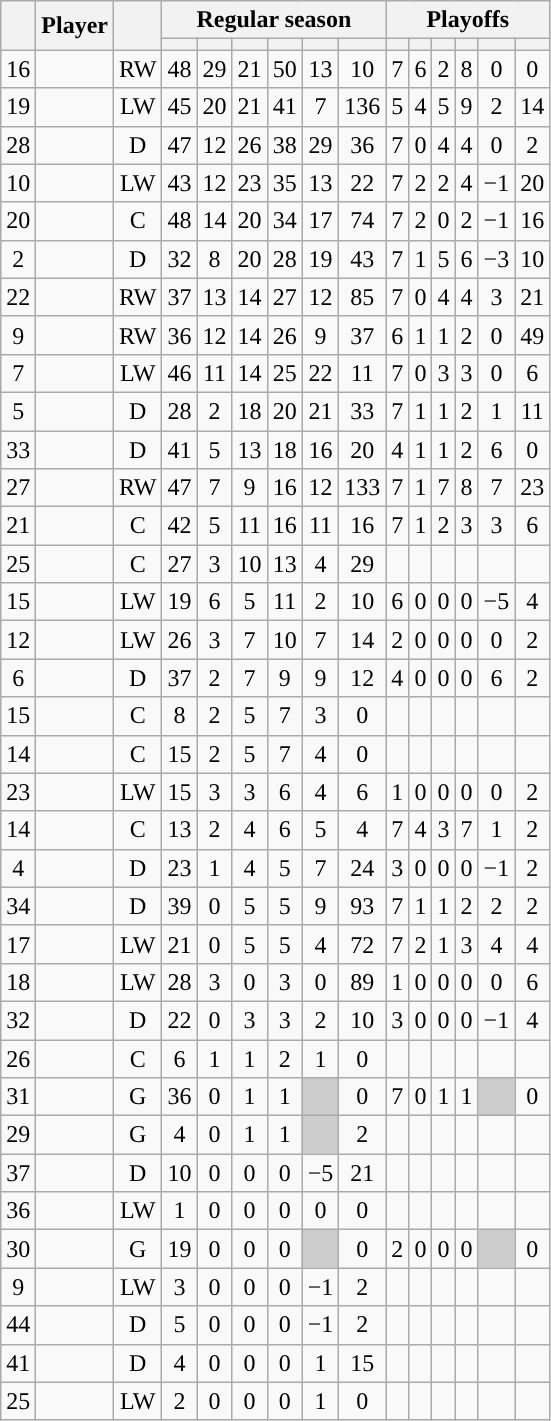<table class="wikitable sortable plainrowheaders" style="text-align:center;">
<tr>
<th scope="col" data-sort-type="number" rowspan="2"></th>
<th scope="col" rowspan="2">Player</th>
<th scope="col" rowspan="2"></th>
<th scope=colgroup colspan=6>Regular season</th>
<th scope=colgroup colspan=6>Playoffs</th>
</tr>
<tr>
<th scope="col" data-sort-type="number"></th>
<th scope="col" data-sort-type="number"></th>
<th scope="col" data-sort-type="number"></th>
<th scope="col" data-sort-type="number"></th>
<th scope="col" data-sort-type="number"></th>
<th scope="col" data-sort-type="number"></th>
<th scope="col" data-sort-type="number"></th>
<th scope="col" data-sort-type="number"></th>
<th scope="col" data-sort-type="number"></th>
<th scope="col" data-sort-type="number"></th>
<th scope="col" data-sort-type="number"></th>
<th scope="col" data-sort-type="number"></th>
</tr>
<tr>
<td scope="row">16</td>
<td align="left"></td>
<td>RW</td>
<td>48</td>
<td>29</td>
<td>21</td>
<td>50</td>
<td>13</td>
<td>10</td>
<td>7</td>
<td>6</td>
<td>2</td>
<td>8</td>
<td>0</td>
<td>0</td>
</tr>
<tr>
<td scope="row">19</td>
<td align="left"></td>
<td>LW</td>
<td>45</td>
<td>20</td>
<td>21</td>
<td>41</td>
<td>7</td>
<td>136</td>
<td>5</td>
<td>4</td>
<td>5</td>
<td>9</td>
<td>2</td>
<td>14</td>
</tr>
<tr>
<td scope="row">28</td>
<td align="left"></td>
<td>D</td>
<td>47</td>
<td>12</td>
<td>26</td>
<td>38</td>
<td>29</td>
<td>36</td>
<td>7</td>
<td>0</td>
<td>4</td>
<td>4</td>
<td>0</td>
<td>2</td>
</tr>
<tr>
<td scope="row">10</td>
<td align="left"></td>
<td>LW</td>
<td>43</td>
<td>12</td>
<td>23</td>
<td>35</td>
<td>13</td>
<td>22</td>
<td>7</td>
<td>2</td>
<td>2</td>
<td>4</td>
<td>−1</td>
<td>20</td>
</tr>
<tr>
<td scope="row">20</td>
<td align="left"></td>
<td>C</td>
<td>48</td>
<td>14</td>
<td>20</td>
<td>34</td>
<td>17</td>
<td>74</td>
<td>7</td>
<td>2</td>
<td>0</td>
<td>2</td>
<td>−1</td>
<td>16</td>
</tr>
<tr>
<td scope="row">2</td>
<td align="left"></td>
<td>D</td>
<td>32</td>
<td>8</td>
<td>20</td>
<td>28</td>
<td>19</td>
<td>43</td>
<td>7</td>
<td>1</td>
<td>5</td>
<td>6</td>
<td>−3</td>
<td>10</td>
</tr>
<tr>
<td scope="row">22</td>
<td align="left"></td>
<td>RW</td>
<td>37</td>
<td>13</td>
<td>14</td>
<td>27</td>
<td>12</td>
<td>85</td>
<td>7</td>
<td>0</td>
<td>4</td>
<td>4</td>
<td>3</td>
<td>21</td>
</tr>
<tr>
<td scope="row">9</td>
<td align="left"></td>
<td>RW</td>
<td>36</td>
<td>12</td>
<td>14</td>
<td>26</td>
<td>9</td>
<td>37</td>
<td>6</td>
<td>1</td>
<td>1</td>
<td>2</td>
<td>0</td>
<td>49</td>
</tr>
<tr>
<td scope="row">7</td>
<td align="left"></td>
<td>LW</td>
<td>46</td>
<td>11</td>
<td>14</td>
<td>25</td>
<td>22</td>
<td>11</td>
<td>7</td>
<td>0</td>
<td>3</td>
<td>3</td>
<td>0</td>
<td>6</td>
</tr>
<tr>
<td scope="row">5</td>
<td align="left"></td>
<td>D</td>
<td>28</td>
<td>2</td>
<td>18</td>
<td>20</td>
<td>21</td>
<td>33</td>
<td>7</td>
<td>1</td>
<td>1</td>
<td>2</td>
<td>1</td>
<td>11</td>
</tr>
<tr>
<td scope="row">33</td>
<td align="left"></td>
<td>D</td>
<td>41</td>
<td>5</td>
<td>13</td>
<td>18</td>
<td>16</td>
<td>20</td>
<td>4</td>
<td>1</td>
<td>1</td>
<td>2</td>
<td>6</td>
<td>0</td>
</tr>
<tr>
<td scope="row">27</td>
<td align="left"></td>
<td>RW</td>
<td>47</td>
<td>7</td>
<td>9</td>
<td>16</td>
<td>12</td>
<td>133</td>
<td>7</td>
<td>1</td>
<td>7</td>
<td>8</td>
<td>7</td>
<td>23</td>
</tr>
<tr>
<td scope="row">21</td>
<td align="left"></td>
<td>C</td>
<td>42</td>
<td>5</td>
<td>11</td>
<td>16</td>
<td>11</td>
<td>16</td>
<td>7</td>
<td>1</td>
<td>2</td>
<td>3</td>
<td>3</td>
<td>6</td>
</tr>
<tr>
<td scope="row">25</td>
<td align="left"></td>
<td>C</td>
<td>27</td>
<td>3</td>
<td>10</td>
<td>13</td>
<td>4</td>
<td>29</td>
<td></td>
<td></td>
<td></td>
<td></td>
<td></td>
<td></td>
</tr>
<tr>
<td scope="row">15</td>
<td align="left"></td>
<td>LW</td>
<td>19</td>
<td>6</td>
<td>5</td>
<td>11</td>
<td>2</td>
<td>10</td>
<td>6</td>
<td>0</td>
<td>0</td>
<td>0</td>
<td>−5</td>
<td>4</td>
</tr>
<tr>
<td scope="row">12</td>
<td align="left"></td>
<td>LW</td>
<td>26</td>
<td>3</td>
<td>7</td>
<td>10</td>
<td>7</td>
<td>14</td>
<td>2</td>
<td>0</td>
<td>0</td>
<td>0</td>
<td>0</td>
<td>2</td>
</tr>
<tr>
<td scope="row">6</td>
<td align="left"></td>
<td>D</td>
<td>37</td>
<td>2</td>
<td>7</td>
<td>9</td>
<td>9</td>
<td>12</td>
<td>4</td>
<td>0</td>
<td>0</td>
<td>0</td>
<td>6</td>
<td>2</td>
</tr>
<tr>
<td scope="row">15</td>
<td align="left"></td>
<td>C</td>
<td>8</td>
<td>2</td>
<td>5</td>
<td>7</td>
<td>3</td>
<td>0</td>
<td></td>
<td></td>
<td></td>
<td></td>
<td></td>
<td></td>
</tr>
<tr>
<td scope="row">14</td>
<td align="left"></td>
<td>C</td>
<td>15</td>
<td>2</td>
<td>5</td>
<td>7</td>
<td>4</td>
<td>0</td>
<td></td>
<td></td>
<td></td>
<td></td>
<td></td>
<td></td>
</tr>
<tr>
<td scope="row">23</td>
<td align="left"></td>
<td>LW</td>
<td>15</td>
<td>3</td>
<td>3</td>
<td>6</td>
<td>4</td>
<td>6</td>
<td>1</td>
<td>0</td>
<td>0</td>
<td>0</td>
<td>0</td>
<td>2</td>
</tr>
<tr>
<td scope="row">14</td>
<td align="left"></td>
<td>C</td>
<td>13</td>
<td>2</td>
<td>4</td>
<td>6</td>
<td>5</td>
<td>4</td>
<td>7</td>
<td>4</td>
<td>3</td>
<td>7</td>
<td>1</td>
<td>2</td>
</tr>
<tr>
<td scope="row">4</td>
<td align="left"></td>
<td>D</td>
<td>23</td>
<td>1</td>
<td>4</td>
<td>5</td>
<td>7</td>
<td>24</td>
<td>3</td>
<td>0</td>
<td>0</td>
<td>0</td>
<td>−1</td>
<td>2</td>
</tr>
<tr>
<td scope="row">34</td>
<td align="left"></td>
<td>D</td>
<td>39</td>
<td>0</td>
<td>5</td>
<td>5</td>
<td>9</td>
<td>93</td>
<td>7</td>
<td>1</td>
<td>1</td>
<td>2</td>
<td>2</td>
<td>2</td>
</tr>
<tr>
<td scope="row">17</td>
<td align="left"></td>
<td>LW</td>
<td>21</td>
<td>0</td>
<td>5</td>
<td>5</td>
<td>4</td>
<td>72</td>
<td>7</td>
<td>2</td>
<td>1</td>
<td>3</td>
<td>4</td>
<td>4</td>
</tr>
<tr>
<td scope="row">18</td>
<td align="left"></td>
<td>LW</td>
<td>28</td>
<td>3</td>
<td>0</td>
<td>3</td>
<td>0</td>
<td>89</td>
<td>1</td>
<td>0</td>
<td>0</td>
<td>0</td>
<td>0</td>
<td>6</td>
</tr>
<tr>
<td scope="row">32</td>
<td align="left"></td>
<td>D</td>
<td>22</td>
<td>0</td>
<td>3</td>
<td>3</td>
<td>2</td>
<td>10</td>
<td>3</td>
<td>0</td>
<td>0</td>
<td>0</td>
<td>−1</td>
<td>4</td>
</tr>
<tr>
<td scope="row">26</td>
<td align="left"></td>
<td>C</td>
<td>6</td>
<td>1</td>
<td>1</td>
<td>2</td>
<td>1</td>
<td>0</td>
<td></td>
<td></td>
<td></td>
<td></td>
<td></td>
<td></td>
</tr>
<tr>
<td scope="row">31</td>
<td align="left"></td>
<td>G</td>
<td>36</td>
<td>0</td>
<td>1</td>
<td>1</td>
<td style="background:#ccc"></td>
<td>0</td>
<td>7</td>
<td>0</td>
<td>1</td>
<td>1</td>
<td style="background:#ccc"></td>
<td>0</td>
</tr>
<tr>
<td scope="row">29</td>
<td align="left"></td>
<td>G</td>
<td>4</td>
<td>0</td>
<td>1</td>
<td>1</td>
<td style="background:#ccc"></td>
<td>2</td>
<td></td>
<td></td>
<td></td>
<td></td>
<td></td>
<td></td>
</tr>
<tr>
<td scope="row">37</td>
<td align="left"></td>
<td>D</td>
<td>10</td>
<td>0</td>
<td>0</td>
<td>0</td>
<td>−5</td>
<td>21</td>
<td></td>
<td></td>
<td></td>
<td></td>
<td></td>
<td></td>
</tr>
<tr>
<td scope="row">36</td>
<td align="left"></td>
<td>LW</td>
<td>1</td>
<td>0</td>
<td>0</td>
<td>0</td>
<td>0</td>
<td>0</td>
<td></td>
<td></td>
<td></td>
<td></td>
<td></td>
<td></td>
</tr>
<tr>
<td scope="row">30</td>
<td align="left"></td>
<td>G</td>
<td>19</td>
<td>0</td>
<td>0</td>
<td>0</td>
<td style="background:#ccc"></td>
<td>0</td>
<td>2</td>
<td>0</td>
<td>0</td>
<td>0</td>
<td style="background:#ccc"></td>
<td>0</td>
</tr>
<tr>
<td scope="row">9</td>
<td align="left"></td>
<td>LW</td>
<td>3</td>
<td>0</td>
<td>0</td>
<td>0</td>
<td>−1</td>
<td>2</td>
<td></td>
<td></td>
<td></td>
<td></td>
<td></td>
<td></td>
</tr>
<tr>
<td scope="row">44</td>
<td align="left"></td>
<td>D</td>
<td>5</td>
<td>0</td>
<td>0</td>
<td>0</td>
<td>−1</td>
<td>2</td>
<td></td>
<td></td>
<td></td>
<td></td>
<td></td>
<td></td>
</tr>
<tr>
<td scope="row">41</td>
<td align="left"></td>
<td>D</td>
<td>4</td>
<td>0</td>
<td>0</td>
<td>0</td>
<td>1</td>
<td>15</td>
<td></td>
<td></td>
<td></td>
<td></td>
<td></td>
<td></td>
</tr>
<tr>
<td scope="row">25</td>
<td align="left"></td>
<td>LW</td>
<td>2</td>
<td>0</td>
<td>0</td>
<td>0</td>
<td>1</td>
<td>0</td>
<td></td>
<td></td>
<td></td>
<td></td>
<td></td>
<td></td>
</tr>
</table>
